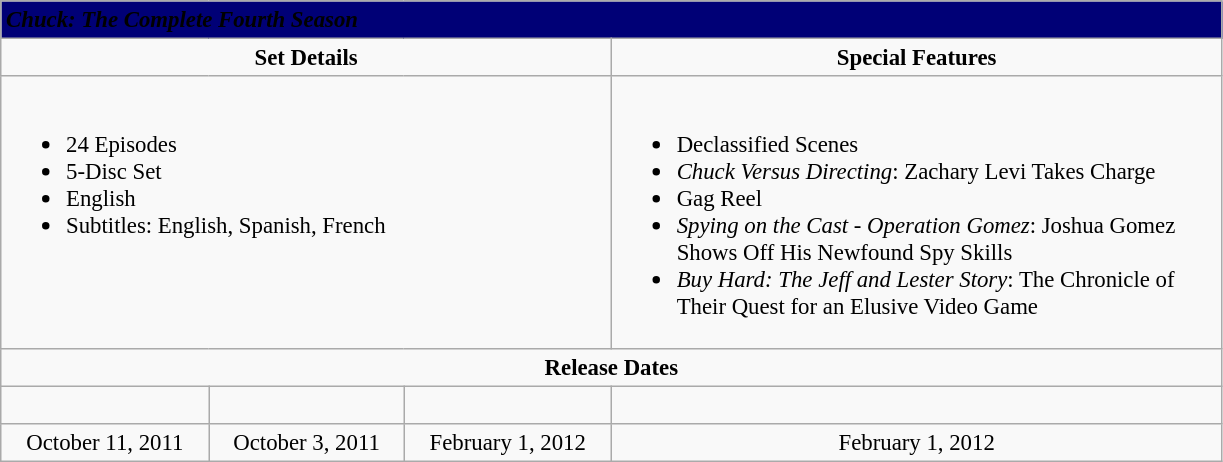<table class="wikitable" style="font-size: 95%;">
<tr style="background:#000076">
<td colspan="6"><span><strong><em>Chuck: The Complete Fourth Season</em></strong></span></td>
</tr>
<tr valign="top">
<td align="center" width="400" colspan="3"><strong>Set Details</strong></td>
<td width="400" align="center" colspan="3"><strong>Special Features</strong></td>
</tr>
<tr valign="top">
<td colspan="3" align="left"><br><ul><li>24 Episodes</li><li>5-Disc Set</li><li>English</li><li>Subtitles: English, Spanish, French</li></ul></td>
<td colspan="3" align="left" width="400"><br><ul><li>Declassified Scenes</li><li><em>Chuck Versus Directing</em>: Zachary Levi Takes Charge</li><li>Gag Reel</li><li><em>Spying on the Cast - Operation Gomez</em>: Joshua Gomez Shows Off His Newfound Spy Skills</li><li><em>Buy Hard: The Jeff and Lester Story</em>: The Chronicle of Their Quest for an Elusive Video Game</li></ul></td>
</tr>
<tr>
<td colspan="6" align="center"><strong>Release Dates</strong></td>
</tr>
<tr>
<td colspan="1" align="center"><br></td>
<td colspan="1" align="center"></td>
<td colspan="1" align="center"><br></td>
<td colspan="1" align="center"></td>
</tr>
<tr>
<td colspan="1" align="center">October 11, 2011</td>
<td colspan="1" align="center">October 3, 2011</td>
<td colspan="1" align="center">February 1, 2012</td>
<td colspan="1" align="center">February 1, 2012</td>
</tr>
</table>
